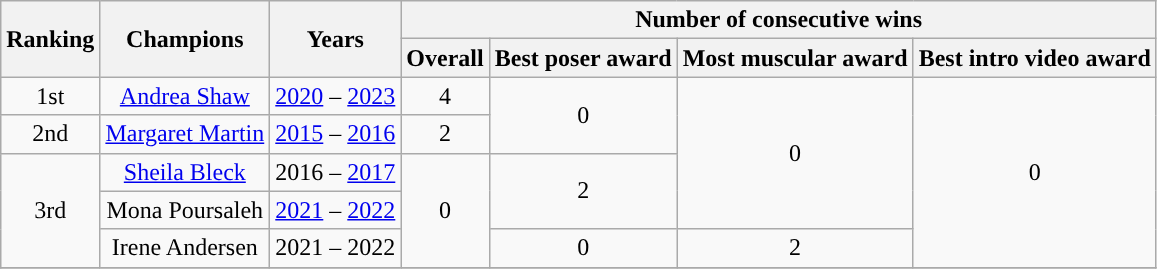<table class="wikitable sortable" style="text-align: center">
<tr>
<th rowspan=2 colspan=1 align="center">Ranking</th>
<th rowspan=2 colspan=1 align="center">Champions</th>
<th rowspan=2 colspan=1 align="center">Years</th>
<th rowspan=1 colspan=4 align="center">Number of consecutive wins</th>
</tr>
<tr>
<th>Overall</th>
<th>Best poser award</th>
<th>Most muscular award</th>
<th>Best intro video award</th>
</tr>
<tr>
<td>1st</td>
<td> <a href='#'>Andrea Shaw</a></td>
<td><a href='#'>2020</a> – <a href='#'>2023</a></td>
<td>4</td>
<td rowspan=2>0</td>
<td rowspan=4>0</td>
<td rowspan=5>0</td>
</tr>
<tr>
<td>2nd</td>
<td> <a href='#'>Margaret Martin</a></td>
<td><a href='#'>2015</a> – <a href='#'>2016</a></td>
<td>2</td>
</tr>
<tr>
<td rowspan=3 colspan=1>3rd</td>
<td> <a href='#'>Sheila Bleck</a></td>
<td>2016 – <a href='#'>2017</a></td>
<td rowspan=3 colspan=1>0</td>
<td rowspan=2 colspan=1>2</td>
</tr>
<tr>
<td> Mona Poursaleh</td>
<td><a href='#'>2021</a> – <a href='#'>2022</a></td>
</tr>
<tr>
<td> Irene Andersen</td>
<td>2021 – 2022</td>
<td>0</td>
<td>2</td>
</tr>
<tr>
</tr>
</table>
